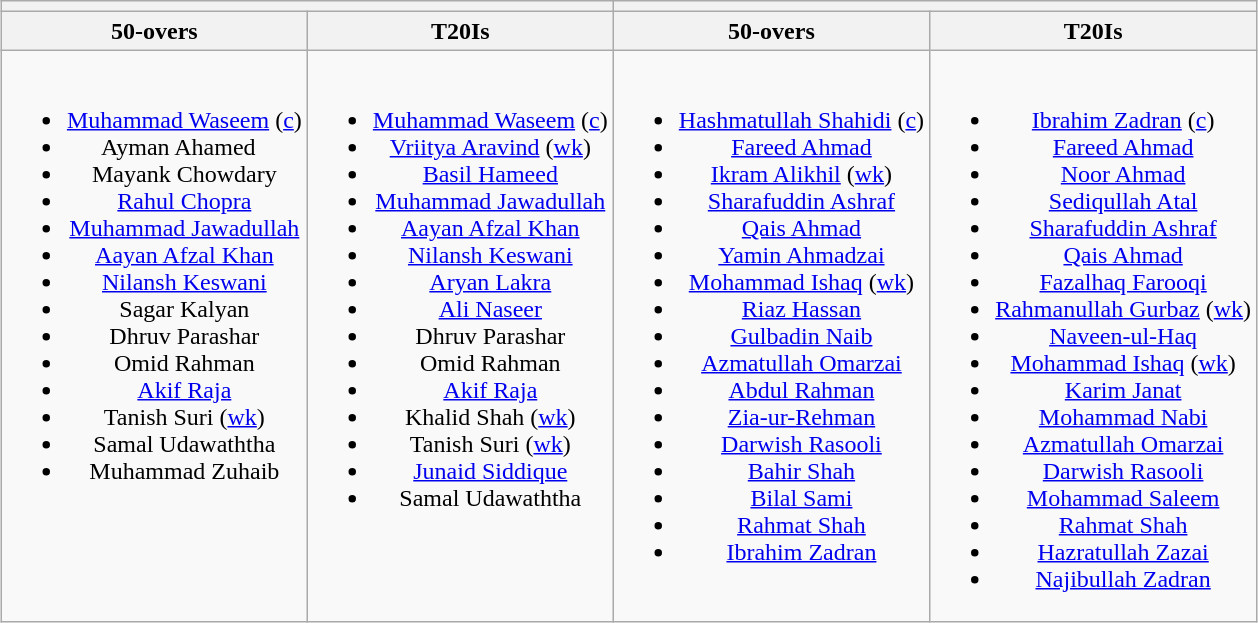<table class="wikitable" style="text-align:center; margin:auto">
<tr>
<th colspan=2></th>
<th colspan=2></th>
</tr>
<tr>
<th>50-overs</th>
<th>T20Is</th>
<th>50-overs</th>
<th>T20Is</th>
</tr>
<tr style="vertical-align:top">
<td><br><ul><li><a href='#'>Muhammad Waseem</a> (<a href='#'>c</a>)</li><li>Ayman Ahamed  </li><li>Mayank Chowdary</li><li><a href='#'>Rahul Chopra</a></li><li><a href='#'>Muhammad Jawadullah</a></li><li><a href='#'>Aayan Afzal Khan</a></li><li><a href='#'>Nilansh Keswani</a></li><li>Sagar Kalyan</li><li>Dhruv Parashar</li><li>Omid Rahman</li><li><a href='#'>Akif Raja</a></li><li>Tanish Suri (<a href='#'>wk</a>)</li><li>Samal Udawaththa</li><li>Muhammad Zuhaib</li></ul></td>
<td><br><ul><li><a href='#'>Muhammad Waseem</a> (<a href='#'>c</a>)</li><li><a href='#'>Vriitya Aravind</a> (<a href='#'>wk</a>)</li><li><a href='#'>Basil Hameed</a></li><li><a href='#'>Muhammad Jawadullah</a></li><li><a href='#'>Aayan Afzal Khan</a></li><li><a href='#'>Nilansh Keswani</a></li><li><a href='#'>Aryan Lakra</a></li><li><a href='#'>Ali Naseer</a></li><li>Dhruv Parashar</li><li>Omid Rahman</li><li><a href='#'>Akif Raja</a></li><li>Khalid Shah (<a href='#'>wk</a>)</li><li>Tanish Suri (<a href='#'>wk</a>)</li><li><a href='#'>Junaid Siddique</a></li><li>Samal Udawaththa</li></ul></td>
<td><br><ul><li><a href='#'>Hashmatullah Shahidi</a> (<a href='#'>c</a>)</li><li><a href='#'>Fareed Ahmad</a></li><li><a href='#'>Ikram Alikhil</a> (<a href='#'>wk</a>)</li><li><a href='#'>Sharafuddin Ashraf</a></li><li><a href='#'>Qais Ahmad</a></li><li><a href='#'>Yamin Ahmadzai</a></li><li><a href='#'>Mohammad Ishaq</a> (<a href='#'>wk</a>)</li><li><a href='#'>Riaz Hassan</a></li><li><a href='#'>Gulbadin Naib</a></li><li><a href='#'>Azmatullah Omarzai</a></li><li><a href='#'>Abdul Rahman</a></li><li><a href='#'>Zia-ur-Rehman</a></li><li><a href='#'>Darwish Rasooli</a></li><li><a href='#'>Bahir Shah</a></li><li><a href='#'>Bilal Sami</a></li><li><a href='#'>Rahmat Shah</a></li><li><a href='#'>Ibrahim Zadran</a></li></ul></td>
<td><br><ul><li><a href='#'>Ibrahim Zadran</a> (<a href='#'>c</a>)</li><li><a href='#'>Fareed Ahmad</a></li><li><a href='#'>Noor Ahmad</a></li><li><a href='#'>Sediqullah Atal</a></li><li><a href='#'>Sharafuddin Ashraf</a></li><li><a href='#'>Qais Ahmad</a></li><li><a href='#'>Fazalhaq Farooqi</a></li><li><a href='#'>Rahmanullah Gurbaz</a> (<a href='#'>wk</a>)</li><li><a href='#'>Naveen-ul-Haq</a></li><li><a href='#'>Mohammad Ishaq</a> (<a href='#'>wk</a>)</li><li><a href='#'>Karim Janat</a></li><li><a href='#'>Mohammad Nabi</a></li><li><a href='#'>Azmatullah Omarzai</a></li><li><a href='#'>Darwish Rasooli</a></li><li><a href='#'>Mohammad Saleem</a></li><li><a href='#'>Rahmat Shah</a></li><li><a href='#'>Hazratullah Zazai</a></li><li><a href='#'>Najibullah Zadran</a></li></ul></td>
</tr>
</table>
